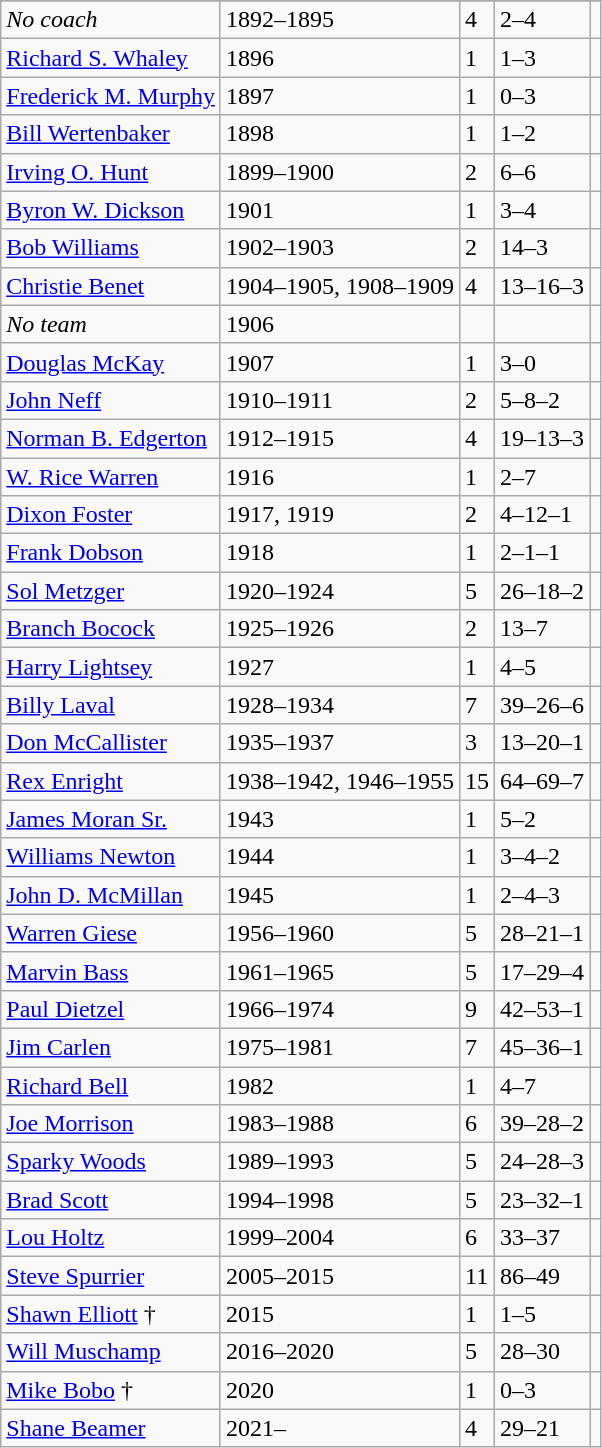<table class="wikitable">
<tr>
</tr>
<tr>
<td><em>No coach</em></td>
<td>1892–1895</td>
<td>4</td>
<td>2–4</td>
<td></td>
</tr>
<tr>
<td><a href='#'>Richard S. Whaley</a></td>
<td>1896</td>
<td>1</td>
<td>1–3</td>
<td></td>
</tr>
<tr>
<td><a href='#'>Frederick M. Murphy</a></td>
<td>1897</td>
<td>1</td>
<td>0–3</td>
<td></td>
</tr>
<tr>
<td><a href='#'>Bill Wertenbaker</a></td>
<td>1898</td>
<td>1</td>
<td>1–2</td>
<td></td>
</tr>
<tr>
<td><a href='#'>Irving O. Hunt</a></td>
<td>1899–1900</td>
<td>2</td>
<td>6–6</td>
<td></td>
</tr>
<tr>
<td><a href='#'>Byron W. Dickson</a></td>
<td>1901</td>
<td>1</td>
<td>3–4</td>
<td></td>
</tr>
<tr>
<td><a href='#'>Bob Williams</a></td>
<td>1902–1903</td>
<td>2</td>
<td>14–3</td>
<td></td>
</tr>
<tr>
<td><a href='#'>Christie Benet</a></td>
<td>1904–1905, 1908–1909</td>
<td>4</td>
<td>13–16–3</td>
<td></td>
</tr>
<tr>
<td><em>No team</em></td>
<td>1906</td>
<td></td>
<td></td>
<td></td>
</tr>
<tr>
<td><a href='#'>Douglas McKay</a></td>
<td>1907</td>
<td>1</td>
<td>3–0</td>
<td></td>
</tr>
<tr>
<td><a href='#'>John Neff</a></td>
<td>1910–1911</td>
<td>2</td>
<td>5–8–2</td>
<td></td>
</tr>
<tr>
<td><a href='#'>Norman B. Edgerton</a></td>
<td>1912–1915</td>
<td>4</td>
<td>19–13–3</td>
<td></td>
</tr>
<tr>
<td><a href='#'>W. Rice Warren</a></td>
<td>1916</td>
<td>1</td>
<td>2–7</td>
<td></td>
</tr>
<tr>
<td><a href='#'>Dixon Foster</a></td>
<td>1917, 1919</td>
<td>2</td>
<td>4–12–1</td>
<td></td>
</tr>
<tr>
<td><a href='#'>Frank Dobson</a></td>
<td>1918</td>
<td>1</td>
<td>2–1–1</td>
<td></td>
</tr>
<tr>
<td><a href='#'>Sol Metzger</a></td>
<td>1920–1924</td>
<td>5</td>
<td>26–18–2</td>
<td></td>
</tr>
<tr>
<td><a href='#'>Branch Bocock</a></td>
<td>1925–1926</td>
<td>2</td>
<td>13–7</td>
<td></td>
</tr>
<tr>
<td><a href='#'>Harry Lightsey</a></td>
<td>1927</td>
<td>1</td>
<td>4–5</td>
<td></td>
</tr>
<tr>
<td><a href='#'>Billy Laval</a></td>
<td>1928–1934</td>
<td>7</td>
<td>39–26–6</td>
<td></td>
</tr>
<tr>
<td><a href='#'>Don McCallister</a></td>
<td>1935–1937</td>
<td>3</td>
<td>13–20–1</td>
<td></td>
</tr>
<tr>
<td><a href='#'>Rex Enright</a></td>
<td>1938–1942, 1946–1955</td>
<td>15</td>
<td>64–69–7</td>
<td></td>
</tr>
<tr>
<td><a href='#'>James Moran Sr.</a></td>
<td>1943</td>
<td>1</td>
<td>5–2</td>
<td></td>
</tr>
<tr>
<td><a href='#'>Williams Newton</a></td>
<td>1944</td>
<td>1</td>
<td>3–4–2</td>
<td></td>
</tr>
<tr>
<td><a href='#'>John D. McMillan</a></td>
<td>1945</td>
<td>1</td>
<td>2–4–3</td>
<td></td>
</tr>
<tr>
<td><a href='#'>Warren Giese</a></td>
<td>1956–1960</td>
<td>5</td>
<td>28–21–1</td>
<td></td>
</tr>
<tr>
<td><a href='#'>Marvin Bass</a></td>
<td>1961–1965</td>
<td>5</td>
<td>17–29–4</td>
<td></td>
</tr>
<tr>
<td><a href='#'>Paul Dietzel</a></td>
<td>1966–1974</td>
<td>9</td>
<td>42–53–1</td>
<td></td>
</tr>
<tr>
<td><a href='#'>Jim Carlen</a></td>
<td>1975–1981</td>
<td>7</td>
<td>45–36–1</td>
<td></td>
</tr>
<tr>
<td><a href='#'>Richard Bell</a></td>
<td>1982</td>
<td>1</td>
<td>4–7</td>
<td></td>
</tr>
<tr>
<td><a href='#'>Joe Morrison</a></td>
<td>1983–1988</td>
<td>6</td>
<td>39–28–2</td>
<td></td>
</tr>
<tr>
<td><a href='#'>Sparky Woods</a></td>
<td>1989–1993</td>
<td>5</td>
<td>24–28–3</td>
<td></td>
</tr>
<tr>
<td><a href='#'>Brad Scott</a></td>
<td>1994–1998</td>
<td>5</td>
<td>23–32–1</td>
<td></td>
</tr>
<tr>
<td><a href='#'>Lou Holtz</a></td>
<td>1999–2004</td>
<td>6</td>
<td>33–37</td>
<td></td>
</tr>
<tr>
<td><a href='#'>Steve Spurrier</a></td>
<td>2005–2015</td>
<td>11</td>
<td>86–49</td>
<td></td>
</tr>
<tr>
<td><a href='#'>Shawn Elliott</a> †</td>
<td>2015</td>
<td>1</td>
<td>1–5</td>
<td></td>
</tr>
<tr>
<td><a href='#'>Will Muschamp</a></td>
<td>2016–2020</td>
<td>5</td>
<td>28–30</td>
<td></td>
</tr>
<tr>
<td><a href='#'>Mike Bobo</a> †</td>
<td>2020</td>
<td>1</td>
<td>0–3</td>
<td></td>
</tr>
<tr>
<td><a href='#'>Shane Beamer</a></td>
<td>2021–</td>
<td>4</td>
<td>29–21</td>
<td></td>
</tr>
</table>
